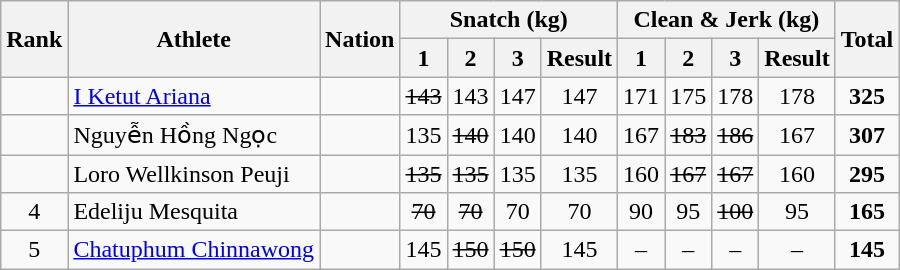<table class="wikitable sortable" style="text-align:center;">
<tr>
<th rowspan=2>Rank</th>
<th rowspan=2>Athlete</th>
<th rowspan=2>Nation</th>
<th colspan=4>Snatch (kg)</th>
<th colspan=4>Clean & Jerk (kg)</th>
<th rowspan=2>Total</th>
</tr>
<tr>
<th>1</th>
<th>2</th>
<th>3</th>
<th>Result</th>
<th>1</th>
<th>2</th>
<th>3</th>
<th>Result</th>
</tr>
<tr>
<td></td>
<td align=left><a href='#'>I Ketut Ariana</a></td>
<td align=left></td>
<td><s>143</s></td>
<td>143</td>
<td>147</td>
<td>147</td>
<td>171</td>
<td>175</td>
<td>178</td>
<td>178</td>
<td><strong>325</strong></td>
</tr>
<tr>
<td></td>
<td align=left>Nguyễn Hồng Ngọc</td>
<td align=left></td>
<td>135</td>
<td><s>140</s></td>
<td>140</td>
<td>140</td>
<td>167</td>
<td><s>183</s></td>
<td><s>186</s></td>
<td>167</td>
<td><strong>307</strong></td>
</tr>
<tr>
<td></td>
<td align=left>Loro Wellkinson Peuji</td>
<td align=left></td>
<td><s>135</s></td>
<td><s>135</s></td>
<td>135</td>
<td>135</td>
<td>160</td>
<td><s>167</s></td>
<td><s>167</s></td>
<td>160</td>
<td><strong>295</strong></td>
</tr>
<tr>
<td>4</td>
<td align=left>Edeliju Mesquita</td>
<td align=left></td>
<td><s>70</s></td>
<td><s>70</s></td>
<td>70</td>
<td>70</td>
<td>90</td>
<td>95</td>
<td><s>100</s></td>
<td>95</td>
<td><strong>165</strong></td>
</tr>
<tr>
<td>5</td>
<td align=left><a href='#'>Chatuphum Chinnawong</a></td>
<td align=left></td>
<td>145</td>
<td><s>150</s></td>
<td><s>150</s></td>
<td>145</td>
<td>–</td>
<td>–</td>
<td>–</td>
<td>–</td>
<td><strong>145</strong></td>
</tr>
</table>
